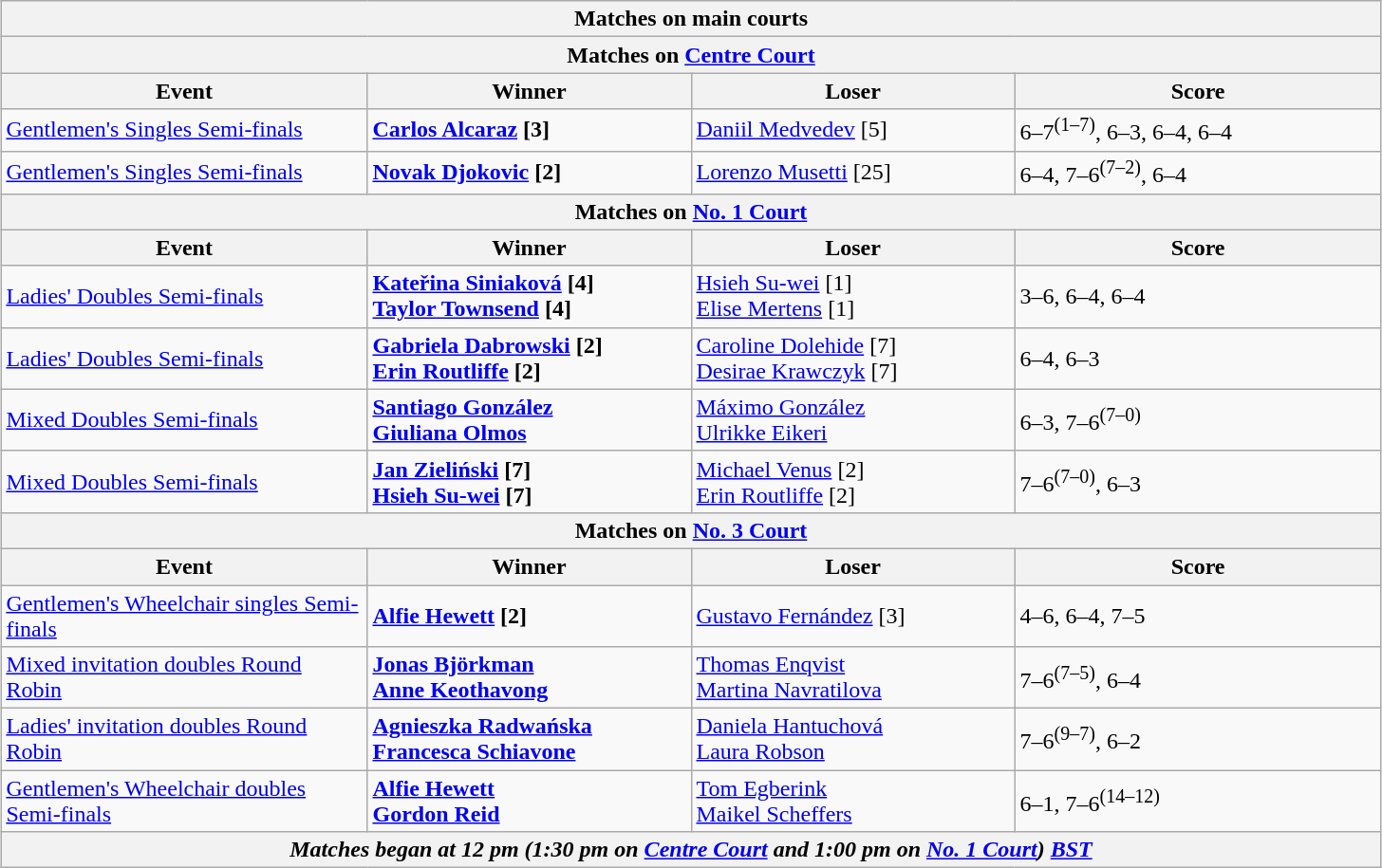<table class="wikitable collapsible uncollapsed" style="margin:auto;">
<tr>
<th colspan="4" style="white-space:nowrap;">Matches on main courts</th>
</tr>
<tr>
<th colspan="4">Matches on <a href='#'>Centre Court</a></th>
</tr>
<tr>
<th width="250">Event</th>
<th width="220">Winner</th>
<th width="220">Loser</th>
<th width="250">Score</th>
</tr>
<tr>
<td><a href='#'>Gentlemen's Singles Semi-finals</a></td>
<td><strong> <a href='#'>Carlos Alcaraz</a> [3]</strong></td>
<td> <a href='#'>Daniil Medvedev</a> [5]</td>
<td>6–7<sup>(1–7)</sup>, 6–3, 6–4, 6–4</td>
</tr>
<tr>
<td><a href='#'>Gentlemen's Singles Semi-finals</a></td>
<td><strong> <a href='#'>Novak Djokovic</a> [2]</strong></td>
<td> <a href='#'>Lorenzo Musetti</a> [25]</td>
<td>6–4, 7–6<sup>(7–2)</sup>, 6–4</td>
</tr>
<tr>
<th colspan="4">Matches on <a href='#'>No. 1 Court</a></th>
</tr>
<tr>
<th width="220">Event</th>
<th width="220">Winner</th>
<th width="220">Loser</th>
<th width="250">Score</th>
</tr>
<tr>
<td><a href='#'>Ladies' Doubles Semi-finals</a></td>
<td><strong> <a href='#'>Kateřina Siniaková</a> [4] <br>  <a href='#'>Taylor Townsend</a> [4]</strong></td>
<td> <a href='#'>Hsieh Su-wei</a> [1] <br>  <a href='#'>Elise Mertens</a> [1]</td>
<td>3–6, 6–4, 6–4</td>
</tr>
<tr>
<td><a href='#'>Ladies' Doubles Semi-finals</a></td>
<td><strong> <a href='#'>Gabriela Dabrowski</a> [2] <br>   <a href='#'>Erin Routliffe</a> [2]</strong></td>
<td> <a href='#'>Caroline Dolehide</a> [7] <br>   <a href='#'>Desirae Krawczyk</a> [7]</td>
<td>6–4, 6–3</td>
</tr>
<tr>
<td><a href='#'>Mixed Doubles Semi-finals</a></td>
<td><strong> <a href='#'>Santiago González</a> <br>   <a href='#'>Giuliana Olmos</a></strong></td>
<td> <a href='#'>Máximo González</a> <br>   <a href='#'>Ulrikke Eikeri</a></td>
<td>6–3, 7–6<sup>(7–0)</sup></td>
</tr>
<tr>
<td><a href='#'>Mixed Doubles Semi-finals</a></td>
<td><strong> <a href='#'>Jan Zieliński</a> [7] <br>  <a href='#'>Hsieh Su-wei</a> [7]</strong></td>
<td> <a href='#'>Michael Venus</a> [2]  <br>  <a href='#'>Erin Routliffe</a> [2]</td>
<td>7–6<sup>(7–0)</sup>, 6–3</td>
</tr>
<tr>
<th colspan="4">Matches on <a href='#'>No. 3 Court</a></th>
</tr>
<tr>
<th width="250">Event</th>
<th width="220">Winner</th>
<th width="220">Loser</th>
<th width="220">Score</th>
</tr>
<tr>
<td><a href='#'>Gentlemen's Wheelchair singles Semi-finals</a></td>
<td><strong> <a href='#'>Alfie Hewett</a> [2]</strong></td>
<td> <a href='#'>Gustavo Fernández</a> [3]</td>
<td>4–6, 6–4, 7–5</td>
</tr>
<tr>
<td><a href='#'>Mixed invitation doubles Round Robin</a></td>
<td><strong> <a href='#'>Jonas Björkman</a> <br>   <a href='#'>Anne Keothavong</a></strong></td>
<td> <a href='#'>Thomas Enqvist</a> <br>   <a href='#'>Martina Navratilova</a></td>
<td>7–6<sup>(7–5)</sup>, 6–4</td>
</tr>
<tr>
<td><a href='#'>Ladies' invitation doubles Round Robin</a></td>
<td><strong> <a href='#'>Agnieszka Radwańska</a> <br>  <a href='#'>Francesca Schiavone</a></strong></td>
<td> <a href='#'>Daniela Hantuchová</a> <br>  <a href='#'>Laura Robson</a></td>
<td>7–6<sup>(9–7)</sup>, 6–2</td>
</tr>
<tr>
<td><a href='#'>Gentlemen's Wheelchair doubles Semi-finals</a></td>
<td><strong> <a href='#'>Alfie Hewett</a> <br>  <a href='#'>Gordon Reid</a></strong></td>
<td> <a href='#'>Tom Egberink</a> <br>  <a href='#'>Maikel Scheffers</a></td>
<td>6–1, 7–6<sup>(14–12)</sup></td>
</tr>
<tr>
<th colspan=4><em>Matches began at 12 pm (1:30 pm on <a href='#'>Centre Court</a> and 1:00 pm on <a href='#'>No. 1 Court</a>) <a href='#'>BST</a></em></th>
</tr>
</table>
